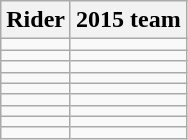<table class="wikitable">
<tr>
<th>Rider</th>
<th>2015 team</th>
</tr>
<tr>
<td></td>
<td></td>
</tr>
<tr>
<td></td>
<td></td>
</tr>
<tr>
<td></td>
<td></td>
</tr>
<tr>
<td></td>
<td></td>
</tr>
<tr>
<td></td>
<td></td>
</tr>
<tr>
<td></td>
<td></td>
</tr>
<tr>
<td></td>
<td></td>
</tr>
<tr>
<td></td>
<td></td>
</tr>
<tr>
<td></td>
<td></td>
</tr>
</table>
